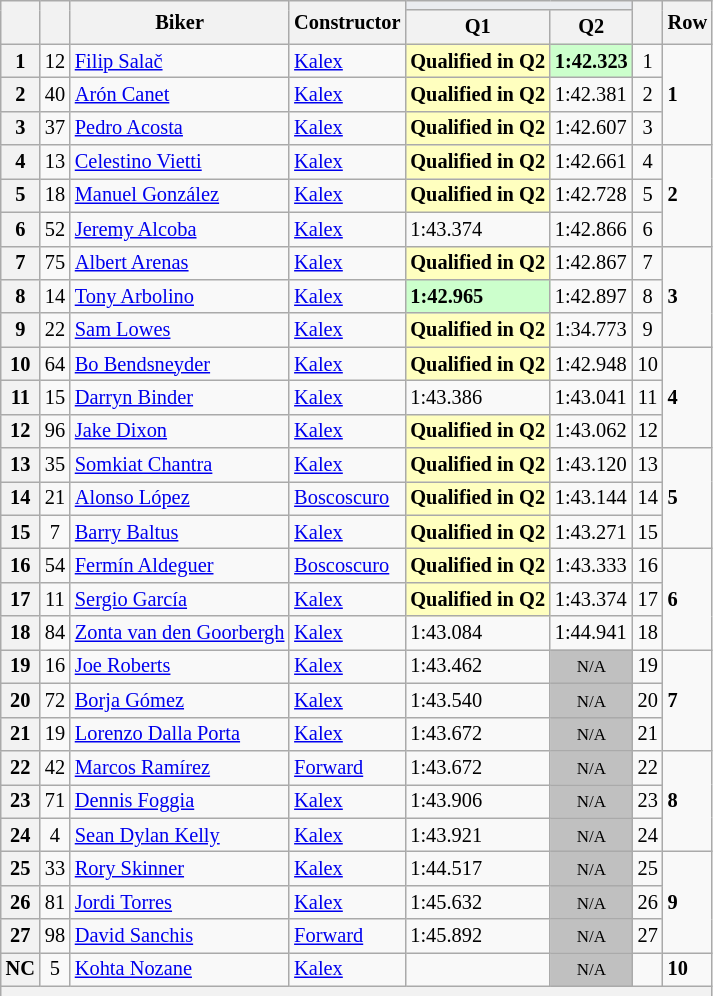<table class="wikitable sortable" style="font-size: 85%;">
<tr>
<th rowspan="2"></th>
<th rowspan="2"></th>
<th rowspan="2">Biker</th>
<th rowspan="2">Constructor</th>
<th colspan="2" style="background:#eaecf0; text-align:center;"></th>
<th rowspan="2"></th>
<th rowspan="2">Row</th>
</tr>
<tr>
<th scope="col">Q1</th>
<th scope="col">Q2</th>
</tr>
<tr>
<th scope="row">1</th>
<td align="center">12</td>
<td> <a href='#'>Filip Salač</a></td>
<td><a href='#'>Kalex</a></td>
<td style="background:#ffffbf;"><strong>Qualified in Q2</strong></td>
<td style="background:#ccffcc;"><strong>1:42.323</strong></td>
<td align="center">1</td>
<td rowspan="3"><strong>1</strong></td>
</tr>
<tr>
<th scope="row">2</th>
<td align="center">40</td>
<td> <a href='#'>Arón Canet</a></td>
<td><a href='#'>Kalex</a></td>
<td style="background:#ffffbf;"><strong>Qualified in Q2</strong></td>
<td>1:42.381</td>
<td align="center">2</td>
</tr>
<tr>
<th scope="row">3</th>
<td align="center">37</td>
<td> <a href='#'>Pedro Acosta</a></td>
<td><a href='#'>Kalex</a></td>
<td style="background:#ffffbf;"><strong>Qualified in Q2</strong></td>
<td>1:42.607</td>
<td align="center">3</td>
</tr>
<tr>
<th scope="row">4</th>
<td align="center">13</td>
<td> <a href='#'>Celestino Vietti</a></td>
<td><a href='#'>Kalex</a></td>
<td style="background:#ffffbf;"><strong>Qualified in Q2</strong></td>
<td>1:42.661</td>
<td align="center">4</td>
<td rowspan="3"><strong>2</strong></td>
</tr>
<tr>
<th scope="row">5</th>
<td align="center">18</td>
<td> <a href='#'>Manuel González</a></td>
<td><a href='#'>Kalex</a></td>
<td style="background:#ffffbf;"><strong>Qualified in Q2</strong></td>
<td>1:42.728</td>
<td align="center">5</td>
</tr>
<tr>
<th scope="row">6</th>
<td align="center">52</td>
<td> <a href='#'>Jeremy Alcoba</a></td>
<td><a href='#'>Kalex</a></td>
<td>1:43.374</td>
<td>1:42.866</td>
<td align="center">6</td>
</tr>
<tr>
<th scope="row">7</th>
<td align="center">75</td>
<td> <a href='#'>Albert Arenas</a></td>
<td><a href='#'>Kalex</a></td>
<td style="background:#ffffbf;"><strong>Qualified in Q2</strong></td>
<td>1:42.867</td>
<td align="center">7</td>
<td rowspan="3"><strong>3</strong></td>
</tr>
<tr>
<th scope="row">8</th>
<td align="center">14</td>
<td> <a href='#'>Tony Arbolino</a></td>
<td><a href='#'>Kalex</a></td>
<td style="background:#ccffcc;"><strong>1:42.965</strong></td>
<td>1:42.897</td>
<td align="center">8</td>
</tr>
<tr>
<th scope="row">9</th>
<td align="center">22</td>
<td> <a href='#'>Sam Lowes</a></td>
<td><a href='#'>Kalex</a></td>
<td style="background:#ffffbf;"><strong>Qualified in Q2</strong></td>
<td>1:34.773</td>
<td align="center">9</td>
</tr>
<tr>
<th scope="row">10</th>
<td align="center">64</td>
<td> <a href='#'>Bo Bendsneyder</a></td>
<td><a href='#'>Kalex</a></td>
<td style="background:#ffffbf;"><strong>Qualified in Q2</strong></td>
<td>1:42.948</td>
<td align="center">10</td>
<td rowspan="3"><strong>4</strong></td>
</tr>
<tr>
<th scope="row">11</th>
<td align="center">15</td>
<td> <a href='#'>Darryn Binder</a></td>
<td><a href='#'>Kalex</a></td>
<td>1:43.386</td>
<td>1:43.041</td>
<td align="center">11</td>
</tr>
<tr>
<th scope="row">12</th>
<td align="center">96</td>
<td> <a href='#'>Jake Dixon</a></td>
<td><a href='#'>Kalex</a></td>
<td style="background:#ffffbf;"><strong>Qualified in Q2</strong></td>
<td>1:43.062</td>
<td align="center">12</td>
</tr>
<tr>
<th scope="row">13</th>
<td align="center">35</td>
<td> <a href='#'>Somkiat Chantra</a></td>
<td><a href='#'>Kalex</a></td>
<td style="background:#ffffbf;"><strong>Qualified in Q2</strong></td>
<td>1:43.120</td>
<td align="center">13</td>
<td rowspan="3"><strong>5</strong></td>
</tr>
<tr>
<th scope="row">14</th>
<td align="center">21</td>
<td> <a href='#'>Alonso López</a></td>
<td><a href='#'>Boscoscuro</a></td>
<td style="background:#ffffbf;"><strong>Qualified in Q2</strong></td>
<td>1:43.144</td>
<td align="center">14</td>
</tr>
<tr>
<th scope="row">15</th>
<td align="center">7</td>
<td> <a href='#'>Barry Baltus</a></td>
<td><a href='#'>Kalex</a></td>
<td style="background:#ffffbf;"><strong>Qualified in Q2</strong></td>
<td>1:43.271</td>
<td align="center">15</td>
</tr>
<tr>
<th scope="row">16</th>
<td align="center">54</td>
<td> <a href='#'>Fermín Aldeguer</a></td>
<td><a href='#'>Boscoscuro</a></td>
<td style="background:#ffffbf;"><strong>Qualified in Q2</strong></td>
<td>1:43.333</td>
<td align="center">16</td>
<td rowspan="3"><strong>6</strong></td>
</tr>
<tr>
<th scope="row">17</th>
<td align="center">11</td>
<td> <a href='#'>Sergio García</a></td>
<td><a href='#'>Kalex</a></td>
<td style="background:#ffffbf;"><strong>Qualified in Q2</strong></td>
<td>1:43.374</td>
<td align="center">17</td>
</tr>
<tr>
<th scope="row">18</th>
<td align="center">84</td>
<td> <a href='#'>Zonta van den Goorbergh</a></td>
<td><a href='#'>Kalex</a></td>
<td>1:43.084</td>
<td>1:44.941</td>
<td align="center">18</td>
</tr>
<tr>
<th scope="row">19</th>
<td align="center">16</td>
<td> <a href='#'>Joe Roberts</a></td>
<td><a href='#'>Kalex</a></td>
<td>1:43.462</td>
<td style="background: silver" align="center" data-sort-value="19"><small>N/A</small></td>
<td align="center">19</td>
<td rowspan="3"><strong>7</strong></td>
</tr>
<tr>
<th scope="row">20</th>
<td align="center">72</td>
<td> <a href='#'>Borja Gómez</a></td>
<td><a href='#'>Kalex</a></td>
<td>1:43.540</td>
<td style="background: silver" align="center" data-sort-value="20"><small>N/A</small></td>
<td align="center">20</td>
</tr>
<tr>
<th scope="row">21</th>
<td align="center">19</td>
<td> <a href='#'>Lorenzo Dalla Porta</a></td>
<td><a href='#'>Kalex</a></td>
<td>1:43.672</td>
<td style="background: silver" align="center" data-sort-value="21"><small>N/A</small></td>
<td align="center">21</td>
</tr>
<tr>
<th scope="row">22</th>
<td align="center">42</td>
<td> <a href='#'>Marcos Ramírez</a></td>
<td><a href='#'>Forward</a></td>
<td>1:43.672</td>
<td style="background: silver" align="center" data-sort-value="22"><small>N/A</small></td>
<td align="center">22</td>
<td rowspan="3"><strong>8</strong></td>
</tr>
<tr>
<th scope="row">23</th>
<td align="center">71</td>
<td> <a href='#'>Dennis Foggia</a></td>
<td><a href='#'>Kalex</a></td>
<td>1:43.906</td>
<td style="background: silver" align="center" data-sort-value="23"><small>N/A</small></td>
<td align="center">23</td>
</tr>
<tr>
<th scope="row">24</th>
<td align="center">4</td>
<td> <a href='#'>Sean Dylan Kelly</a></td>
<td><a href='#'>Kalex</a></td>
<td>1:43.921</td>
<td style="background: silver" align="center" data-sort-value="24"><small>N/A</small></td>
<td align="center">24</td>
</tr>
<tr>
<th scope="row">25</th>
<td align="center">33</td>
<td> <a href='#'>Rory Skinner</a></td>
<td><a href='#'>Kalex</a></td>
<td>1:44.517</td>
<td style="background: silver" align="center" data-sort-value="25"><small>N/A</small></td>
<td align="center">25</td>
<td rowspan="3"><strong>9</strong></td>
</tr>
<tr>
<th scope="row">26</th>
<td align="center">81</td>
<td> <a href='#'>Jordi Torres</a></td>
<td><a href='#'>Kalex</a></td>
<td>1:45.632</td>
<td style="background: silver" align="center" data-sort-value="26"><small>N/A</small></td>
<td align="center">26</td>
</tr>
<tr>
<th scope="row">27</th>
<td align="center">98</td>
<td> <a href='#'>David Sanchis</a></td>
<td><a href='#'>Forward</a></td>
<td>1:45.892</td>
<td style="background: silver" align="center" data-sort-value="27"><small>N/A</small></td>
<td align="center">27</td>
</tr>
<tr>
<th scope="row">NC</th>
<td align="center">5</td>
<td> <a href='#'>Kohta Nozane</a></td>
<td><a href='#'>Kalex</a></td>
<td></td>
<td style="background: silver" align="center" data-sort-value="28"><small>N/A</small></td>
<td align="center"></td>
<td><strong>10</strong></td>
</tr>
<tr>
<th colspan="8"></th>
</tr>
<tr>
</tr>
</table>
